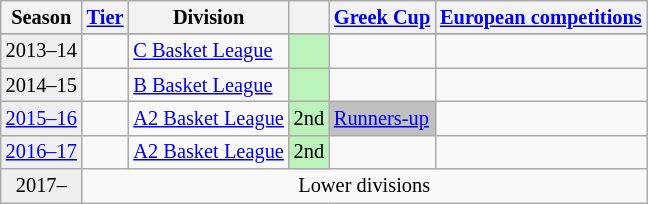<table class="wikitable" style="font-size:85%; text-align:center">
<tr>
<th>Season</th>
<th><a href='#'>Tier</a></th>
<th>Division</th>
<th></th>
<th><a href='#'>Greek Cup</a></th>
<th colspan=2><a href='#'>European competitions</a></th>
</tr>
<tr>
</tr>
<tr>
<td bgcolor=#efefef>2013–14</td>
<td></td>
<td align=left><a href='#'>C Basket League</a></td>
<td style="background:#BBF3BB"></td>
<td></td>
<td colspan=2></td>
</tr>
<tr>
<td bgcolor=#efefef>2014–15</td>
<td></td>
<td align=left><a href='#'>B Basket League</a></td>
<td style="background:#BBF3BB"></td>
<td></td>
<td colspan=3></td>
</tr>
<tr>
<td bgcolor=#efefef><a href='#'>2015–16</a></td>
<td></td>
<td align=left><a href='#'>A2 Basket League</a></td>
<td style="background:#BBF3BB">2nd</td>
<td bgcolor=silver align=left><a href='#'>Runners-up</a></td>
<td colspan=2></td>
</tr>
<tr>
<td bgcolor=#efefef><a href='#'>2016–17</a></td>
<td></td>
<td align=left><a href='#'>A2 Basket League</a></td>
<td style="background:#BBF3BB">2nd</td>
<td></td>
<td colspan=2></td>
</tr>
<tr>
<td bgcolor=#efefef>2017–</td>
<td colspan=5>Lower divisions</td>
</tr>
</table>
